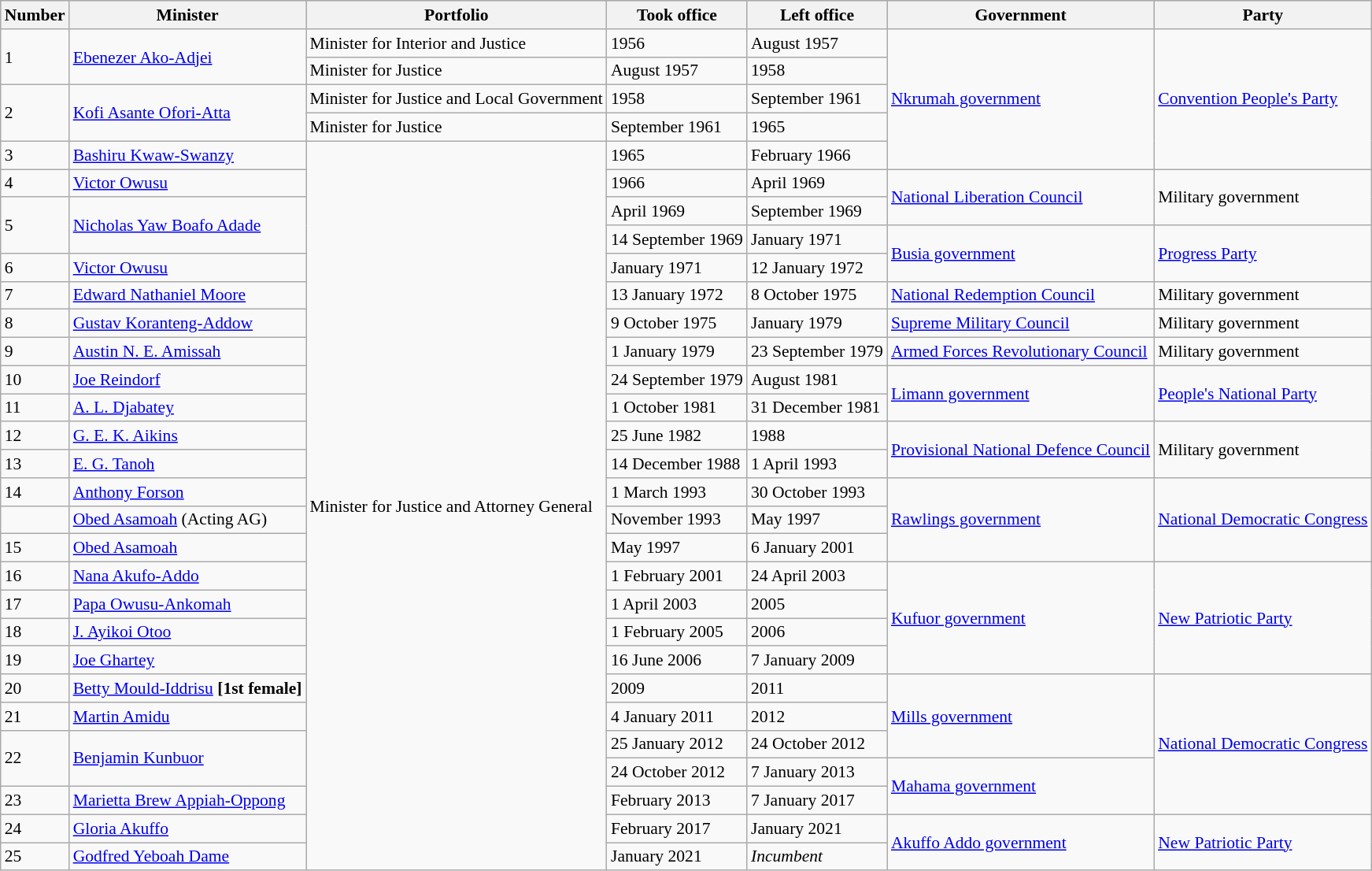<table class="wikitable"  style="font-size:90%; text-align:left;">
<tr bgcolor=cccccc>
<th>Number</th>
<th>Minister</th>
<th>Portfolio</th>
<th>Took office</th>
<th>Left office</th>
<th>Government</th>
<th>Party</th>
</tr>
<tr>
<td rowspan=2>1</td>
<td rowspan=2><a href='#'>Ebenezer Ako-Adjei</a></td>
<td>Minister for Interior  and Justice</td>
<td>1956</td>
<td>August 1957</td>
<td rowspan=5><a href='#'>Nkrumah government</a></td>
<td rowspan=5><a href='#'>Convention People's Party</a></td>
</tr>
<tr>
<td>Minister for Justice</td>
<td>August 1957</td>
<td>1958</td>
</tr>
<tr>
<td rowspan=2>2</td>
<td rowspan=2><a href='#'>Kofi Asante Ofori-Atta</a></td>
<td>Minister for Justice and Local Government</td>
<td>1958</td>
<td>September 1961</td>
</tr>
<tr>
<td>Minister for Justice</td>
<td>September 1961</td>
<td>1965</td>
</tr>
<tr>
<td>3</td>
<td><a href='#'>Bashiru Kwaw-Swanzy</a></td>
<td rowspan=26>Minister for Justice and Attorney General</td>
<td>1965</td>
<td>February 1966</td>
</tr>
<tr>
<td>4</td>
<td><a href='#'>Victor Owusu</a></td>
<td>1966</td>
<td>April 1969</td>
<td rowspan=2><a href='#'>National Liberation Council</a></td>
<td rowspan=2>Military government</td>
</tr>
<tr>
<td rowspan=2>5</td>
<td rowspan=2><a href='#'>Nicholas Yaw Boafo Adade</a></td>
<td>April 1969</td>
<td>September 1969</td>
</tr>
<tr>
<td>14 September 1969</td>
<td>January 1971</td>
<td rowspan=2><a href='#'>Busia government</a></td>
<td rowspan=2><a href='#'>Progress Party</a></td>
</tr>
<tr>
<td>6</td>
<td><a href='#'>Victor Owusu</a></td>
<td>January 1971</td>
<td>12 January 1972</td>
</tr>
<tr>
<td>7</td>
<td><a href='#'>Edward Nathaniel Moore</a></td>
<td>13 January 1972</td>
<td>8 October 1975</td>
<td><a href='#'>National Redemption Council</a></td>
<td>Military government</td>
</tr>
<tr>
<td>8</td>
<td><a href='#'>Gustav Koranteng-Addow</a></td>
<td>9 October 1975</td>
<td>January 1979</td>
<td><a href='#'>Supreme Military Council</a></td>
<td>Military government</td>
</tr>
<tr>
<td>9</td>
<td><a href='#'>Austin N. E. Amissah</a></td>
<td>1 January 1979</td>
<td>23 September 1979</td>
<td><a href='#'>Armed Forces Revolutionary Council</a></td>
<td>Military government</td>
</tr>
<tr>
<td>10</td>
<td><a href='#'>Joe Reindorf</a></td>
<td>24 September 1979</td>
<td>August 1981</td>
<td rowspan=2><a href='#'>Limann government</a></td>
<td rowspan=2><a href='#'>People's National Party</a></td>
</tr>
<tr>
<td>11</td>
<td><a href='#'>A. L. Djabatey</a></td>
<td>1 October 1981</td>
<td>31 December 1981</td>
</tr>
<tr>
<td>12</td>
<td><a href='#'>G. E. K. Aikins</a></td>
<td>25 June 1982</td>
<td>1988</td>
<td rowspan=2><a href='#'>Provisional National Defence Council</a></td>
<td rowspan=2>Military government</td>
</tr>
<tr>
<td>13</td>
<td><a href='#'>E. G. Tanoh</a></td>
<td>14 December 1988</td>
<td>1 April 1993</td>
</tr>
<tr>
<td>14</td>
<td><a href='#'>Anthony Forson</a></td>
<td>1 March 1993</td>
<td>30 October 1993</td>
<td rowspan=3><a href='#'>Rawlings government</a></td>
<td rowspan=3><a href='#'>National Democratic Congress</a></td>
</tr>
<tr>
<td></td>
<td><a href='#'>Obed Asamoah</a> (Acting AG)</td>
<td>November 1993</td>
<td>May 1997</td>
</tr>
<tr>
<td>15</td>
<td><a href='#'>Obed Asamoah</a></td>
<td>May 1997</td>
<td>6 January 2001</td>
</tr>
<tr>
<td>16</td>
<td><a href='#'>Nana Akufo-Addo</a></td>
<td>1 February 2001</td>
<td>24 April 2003</td>
<td rowspan=4><a href='#'>Kufuor government</a></td>
<td rowspan=4><a href='#'>New Patriotic Party</a></td>
</tr>
<tr>
<td>17</td>
<td><a href='#'>Papa Owusu-Ankomah</a></td>
<td>1 April 2003</td>
<td>2005</td>
</tr>
<tr>
<td>18</td>
<td><a href='#'>J. Ayikoi Otoo</a></td>
<td>1 February 2005</td>
<td>2006</td>
</tr>
<tr>
<td>19</td>
<td><a href='#'>Joe Ghartey</a></td>
<td>16 June 2006</td>
<td>7 January 2009 </td>
</tr>
<tr>
<td>20</td>
<td><a href='#'>Betty Mould-Iddrisu</a> <strong>[1st female]</strong></td>
<td>2009</td>
<td>2011</td>
<td rowspan=3><a href='#'>Mills government</a></td>
<td rowspan=5><a href='#'>National Democratic Congress</a></td>
</tr>
<tr>
<td>21</td>
<td><a href='#'>Martin Amidu</a></td>
<td>4 January 2011</td>
<td>2012</td>
</tr>
<tr>
<td rowspan=2>22</td>
<td rowspan=2><a href='#'>Benjamin Kunbuor</a></td>
<td>25 January 2012</td>
<td>24 October 2012</td>
</tr>
<tr>
<td>24 October 2012</td>
<td>7 January 2013</td>
<td rowspan=2><a href='#'>Mahama government</a></td>
</tr>
<tr>
<td>23</td>
<td><a href='#'>Marietta Brew Appiah-Oppong</a></td>
<td>February 2013</td>
<td>7 January 2017</td>
</tr>
<tr>
<td>24</td>
<td><a href='#'>Gloria Akuffo</a></td>
<td>February 2017</td>
<td>January 2021</td>
<td rowspan=2><a href='#'>Akuffo Addo government</a></td>
<td rowspan=2><a href='#'>New Patriotic Party</a></td>
</tr>
<tr>
<td>25</td>
<td><a href='#'>Godfred Yeboah Dame</a></td>
<td>January 2021</td>
<td><em>Incumbent</em></td>
</tr>
</table>
